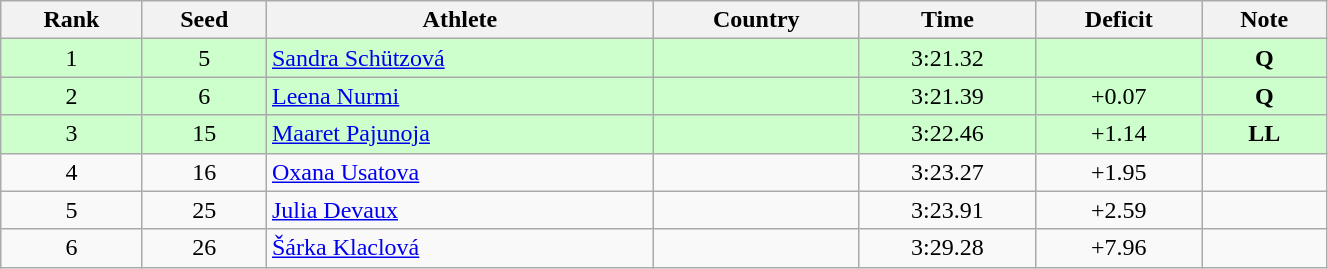<table class="wikitable sortable" style="text-align:center" width=70%>
<tr>
<th>Rank</th>
<th>Seed</th>
<th>Athlete</th>
<th>Country</th>
<th>Time</th>
<th>Deficit</th>
<th>Note</th>
</tr>
<tr bgcolor=ccffcc>
<td>1</td>
<td>5</td>
<td align=left><a href='#'>Sandra Schützová</a></td>
<td align=left></td>
<td>3:21.32</td>
<td></td>
<td><strong>Q</strong></td>
</tr>
<tr bgcolor=ccffcc>
<td>2</td>
<td>6</td>
<td align=left><a href='#'>Leena Nurmi</a></td>
<td align=left></td>
<td>3:21.39</td>
<td>+0.07</td>
<td><strong>Q</strong></td>
</tr>
<tr bgcolor=ccffcc>
<td>3</td>
<td>15</td>
<td align=left><a href='#'>Maaret Pajunoja</a></td>
<td align=left></td>
<td>3:22.46</td>
<td>+1.14</td>
<td><strong>LL</strong></td>
</tr>
<tr>
<td>4</td>
<td>16</td>
<td align=left><a href='#'>Oxana Usatova</a></td>
<td align=left></td>
<td>3:23.27</td>
<td>+1.95</td>
<td></td>
</tr>
<tr>
<td>5</td>
<td>25</td>
<td align=left><a href='#'>Julia Devaux</a></td>
<td align=left></td>
<td>3:23.91</td>
<td>+2.59</td>
<td></td>
</tr>
<tr>
<td>6</td>
<td>26</td>
<td align=left><a href='#'>Šárka Klaclová</a></td>
<td align=left></td>
<td>3:29.28</td>
<td>+7.96</td>
<td></td>
</tr>
</table>
